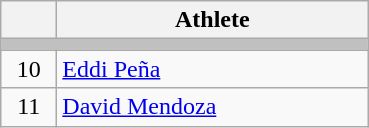<table class="wikitable">
<tr>
<th width="30"></th>
<th width="200">Athlete</th>
</tr>
<tr bgcolor="C0C0C0">
<td colspan=2></td>
</tr>
<tr>
<td align="center">10</td>
<td> <a href='#'>Eddi Peña</a></td>
</tr>
<tr>
<td align="center">11</td>
<td> <a href='#'>David Mendoza</a></td>
</tr>
</table>
